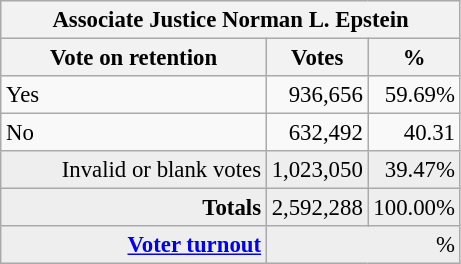<table class="wikitable" style="font-size: 95%;">
<tr style="background-color:#E9E9E9">
<th colspan=7>Associate Justice Norman L. Epstein</th>
</tr>
<tr style="background-color:#E9E9E9">
<th style="width: 170px">Vote on retention</th>
<th style="width: 50px">Votes</th>
<th style="width: 40px">%</th>
</tr>
<tr>
<td>Yes</td>
<td align="right">936,656</td>
<td align="right">59.69%</td>
</tr>
<tr>
<td>No</td>
<td align="right">632,492</td>
<td align="right">40.31</td>
</tr>
<tr style="background-color:#EEEEEE">
<td align="right">Invalid or blank votes</td>
<td align="right">1,023,050</td>
<td align="right">39.47%</td>
</tr>
<tr style="background-color:#EEEEEE">
<td colspan="1" align="right"><strong>Totals</strong></td>
<td align="right">2,592,288</td>
<td align="right">100.00%</td>
</tr>
<tr style="background-color:#EEEEEE">
<td align="right"><strong><a href='#'>Voter turnout</a></strong></td>
<td colspan="2" align="right">%</td>
</tr>
</table>
